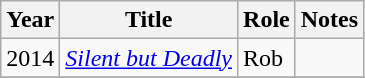<table class="wikitable sortable">
<tr>
<th>Year</th>
<th>Title</th>
<th>Role</th>
<th class="unsortable">Notes</th>
</tr>
<tr>
<td>2014</td>
<td><em><a href='#'>Silent but Deadly</a></em></td>
<td>Rob</td>
<td></td>
</tr>
<tr>
</tr>
</table>
